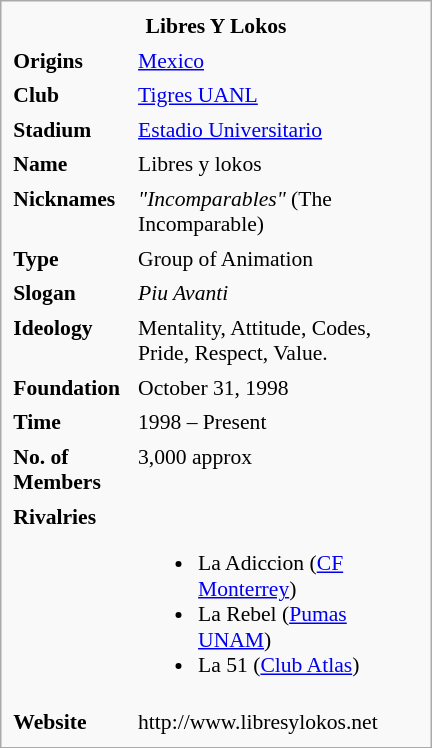<table cellspacing="4" class="infobox" style="width: 20em; float: right; clear: right; font-size: 90%; margin-bottom: 10px;">
<tr>
<th colspan="2" style="text-align: center;"><strong>Libres Y Lokos </strong></th>
</tr>
<tr style="vertical-align: top;">
<td><strong>Origins</strong></td>
<td><a href='#'>Mexico</a></td>
</tr>
<tr style="vertical-align: top;">
<td><strong>Club</strong></td>
<td><a href='#'>Tigres UANL</a></td>
</tr>
<tr>
<td><strong>Stadium</strong></td>
<td><a href='#'>Estadio Universitario</a></td>
</tr>
<tr>
<td><strong>Name</strong></td>
<td>Libres y lokos</td>
</tr>
<tr>
<td><strong>Nicknames</strong></td>
<td><em>"Incomparables"</em> (The Incomparable)</td>
</tr>
<tr style="vertical-align: top;">
<td><strong>Type</strong></td>
<td>Group of Animation</td>
</tr>
<tr>
<td><strong>Slogan</strong></td>
<td><em>Piu Avanti</em></td>
</tr>
<tr style="vertical-align: top;">
<td><strong>Ideology</strong></td>
<td>Mentality, Attitude, Codes, Pride, Respect, Value.</td>
</tr>
<tr>
<td><strong>Foundation</strong></td>
<td>October 31, 1998</td>
</tr>
<tr>
<td><strong>Time</strong></td>
<td>1998 – Present</td>
</tr>
<tr style="vertical-align: top;">
<td><strong>No. of Members</strong></td>
<td>3,000 approx</td>
</tr>
<tr style="vertical-align: top;">
<td><strong>Rivalries</strong></td>
<td><br><ul><li>La Adiccion (<a href='#'>CF Monterrey</a>)</li><li>La Rebel (<a href='#'>Pumas UNAM</a>)</li><li>La 51 (<a href='#'>Club Atlas</a>)</li></ul></td>
</tr>
<tr style="vertical-align: top;">
<td><strong>Website</strong></td>
<td>http://www.libresylokos.net</td>
</tr>
</table>
